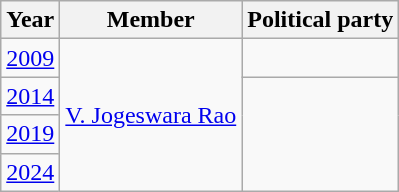<table class="wikitable sortable">
<tr>
<th>Year</th>
<th>Member</th>
<th colspan="2">Political party</th>
</tr>
<tr>
<td><a href='#'>2009</a></td>
<td rowspan=4><a href='#'>V. Jogeswara Rao</a></td>
<td></td>
</tr>
<tr>
<td><a href='#'>2014</a></td>
</tr>
<tr>
<td><a href='#'>2019</a></td>
</tr>
<tr>
<td><a href='#'>2024</a></td>
</tr>
</table>
